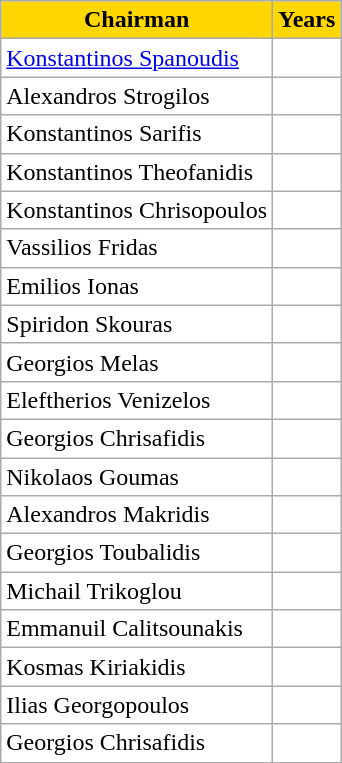<table class="wikitable" style="text-align: left; background:white; color:black">
<tr>
<th style="color:black; background:#FFD700;">Chairman</th>
<th style="color:black; background:#FFD700;">Years</th>
</tr>
<tr>
<td> <a href='#'>Konstantinos Spanoudis</a></td>
<td></td>
</tr>
<tr>
<td> Alexandros Strogilos</td>
<td></td>
</tr>
<tr>
<td> Konstantinos Sarifis</td>
<td></td>
</tr>
<tr>
<td> Konstantinos Theofanidis</td>
<td></td>
</tr>
<tr>
<td> Konstantinos Chrisopoulos</td>
<td></td>
</tr>
<tr>
<td> Vassilios Fridas</td>
<td></td>
</tr>
<tr>
<td> Emilios Ionas</td>
<td></td>
</tr>
<tr>
<td> Spiridon Skouras</td>
<td></td>
</tr>
<tr>
<td> Georgios Melas</td>
<td></td>
</tr>
<tr>
<td> Eleftherios Venizelos</td>
<td></td>
</tr>
<tr>
<td> Georgios Chrisafidis</td>
<td></td>
</tr>
<tr>
<td> Nikolaos Goumas</td>
<td></td>
</tr>
<tr>
<td> Alexandros Makridis</td>
<td></td>
</tr>
<tr>
<td> Georgios Toubalidis</td>
<td></td>
</tr>
<tr>
<td> Michail Trikoglou</td>
<td></td>
</tr>
<tr>
<td> Emmanuil Calitsounakis</td>
<td></td>
</tr>
<tr>
<td> Kosmas Kiriakidis</td>
<td></td>
</tr>
<tr>
<td> Ilias Georgopoulos</td>
<td></td>
</tr>
<tr>
<td> Georgios Chrisafidis</td>
<td></td>
</tr>
</table>
